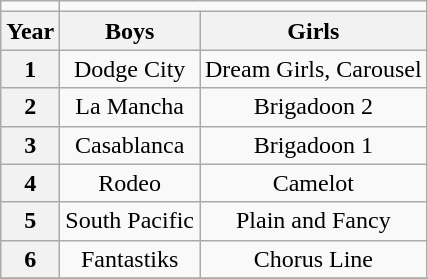<table class="wikitable" style="text-align:center">
<tr>
<td></td>
</tr>
<tr>
<th>Year</th>
<th>Boys</th>
<th>Girls</th>
</tr>
<tr>
<th>1</th>
<td>Dodge City</td>
<td>Dream Girls, Carousel</td>
</tr>
<tr>
<th>2</th>
<td>La Mancha</td>
<td>Brigadoon 2</td>
</tr>
<tr>
<th>3</th>
<td>Casablanca</td>
<td>Brigadoon 1</td>
</tr>
<tr>
<th>4</th>
<td>Rodeo</td>
<td>Camelot</td>
</tr>
<tr>
<th>5</th>
<td>South Pacific</td>
<td>Plain and Fancy</td>
</tr>
<tr>
<th>6</th>
<td>Fantastiks</td>
<td>Chorus Line</td>
</tr>
<tr>
</tr>
</table>
